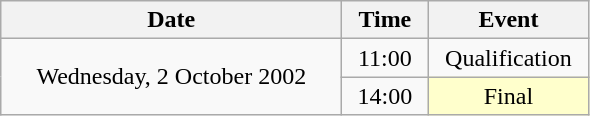<table class = "wikitable" style="text-align:center;">
<tr>
<th width=220>Date</th>
<th width=50>Time</th>
<th width=100>Event</th>
</tr>
<tr>
<td rowspan=2>Wednesday, 2 October 2002</td>
<td>11:00</td>
<td>Qualification</td>
</tr>
<tr>
<td>14:00</td>
<td bgcolor=ffffcc>Final</td>
</tr>
</table>
